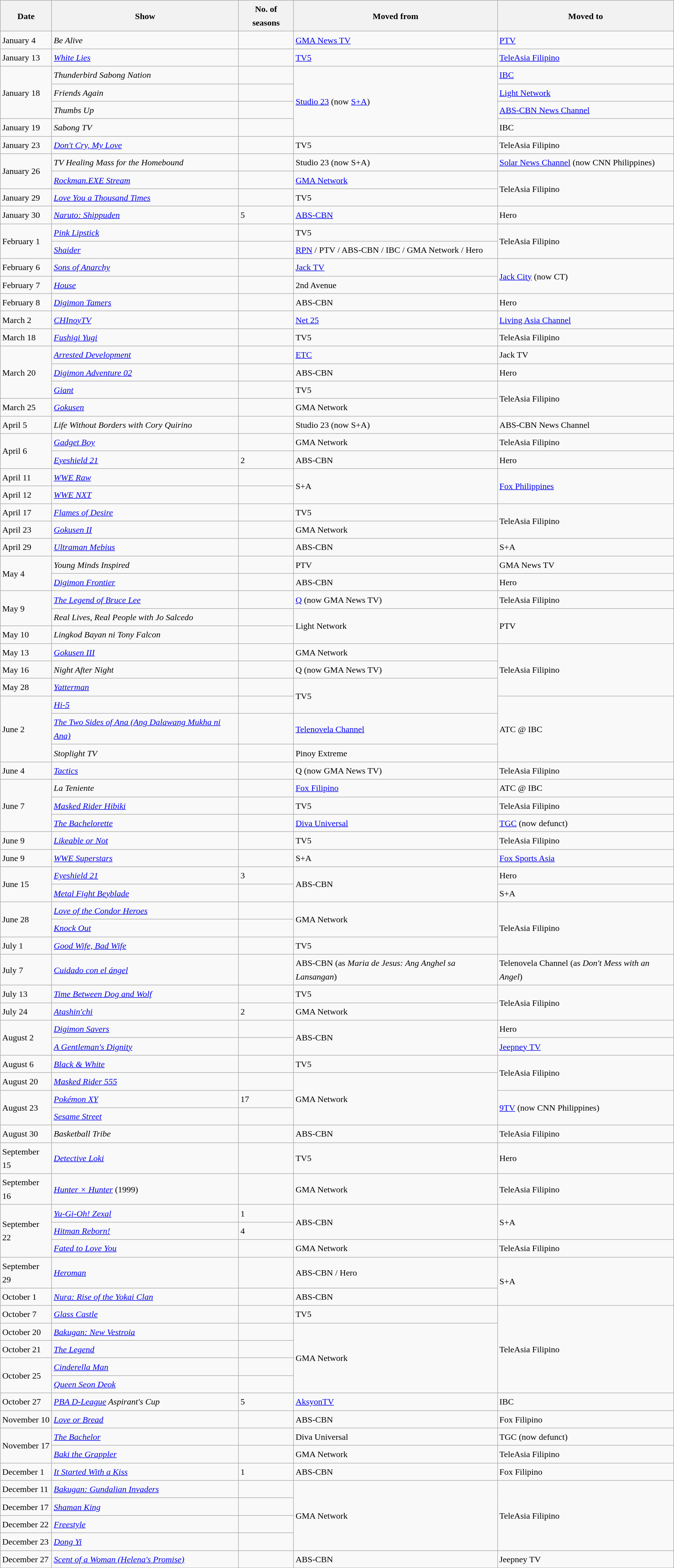<table class="wikitable" style="text-align:left; line-height:25px; width:auto;">
<tr>
<th>Date</th>
<th>Show</th>
<th>No. of seasons</th>
<th>Moved from</th>
<th>Moved to</th>
</tr>
<tr>
<td>January 4</td>
<td><em>Be Alive</em></td>
<td></td>
<td><a href='#'>GMA News TV</a></td>
<td><a href='#'>PTV</a></td>
</tr>
<tr>
<td>January 13</td>
<td><em><a href='#'>White Lies</a></em></td>
<td></td>
<td><a href='#'>TV5</a></td>
<td><a href='#'>TeleAsia Filipino</a></td>
</tr>
<tr>
<td rowspan="3">January 18</td>
<td><em>Thunderbird Sabong Nation</em></td>
<td></td>
<td rowspan="4"><a href='#'>Studio 23</a> (now <a href='#'>S+A</a>)</td>
<td><a href='#'>IBC</a></td>
</tr>
<tr>
<td><em>Friends Again</em></td>
<td></td>
<td><a href='#'>Light Network</a></td>
</tr>
<tr>
<td><em>Thumbs Up</em></td>
<td></td>
<td><a href='#'>ABS-CBN News Channel</a></td>
</tr>
<tr>
<td>January 19</td>
<td><em>Sabong TV</em></td>
<td></td>
<td>IBC</td>
</tr>
<tr>
<td>January 23</td>
<td><em><a href='#'>Don't Cry, My Love</a></em></td>
<td></td>
<td>TV5</td>
<td>TeleAsia Filipino</td>
</tr>
<tr>
<td rowspan="2">January 26</td>
<td><em>TV Healing Mass for the Homebound</em></td>
<td></td>
<td>Studio 23 (now S+A)</td>
<td><a href='#'>Solar News Channel</a> (now CNN Philippines)</td>
</tr>
<tr>
<td><em><a href='#'>Rockman.EXE Stream</a></em></td>
<td></td>
<td><a href='#'>GMA Network</a></td>
<td rowspan="2">TeleAsia Filipino</td>
</tr>
<tr>
<td>January 29</td>
<td><em><a href='#'>Love You a Thousand Times</a></em></td>
<td></td>
<td>TV5</td>
</tr>
<tr>
<td>January 30</td>
<td><em><a href='#'>Naruto: Shippuden</a></em></td>
<td>5</td>
<td><a href='#'>ABS-CBN</a></td>
<td>Hero</td>
</tr>
<tr>
<td rowspan="2">February 1</td>
<td><em><a href='#'>Pink Lipstick</a></em></td>
<td></td>
<td>TV5</td>
<td rowspan="2">TeleAsia Filipino</td>
</tr>
<tr>
<td><em><a href='#'>Shaider</a></em></td>
<td></td>
<td><a href='#'>RPN</a> / PTV / ABS-CBN / IBC / GMA Network / Hero</td>
</tr>
<tr>
<td>February 6</td>
<td><em><a href='#'>Sons of Anarchy</a></em></td>
<td></td>
<td><a href='#'>Jack TV</a></td>
<td rowspan="2"><a href='#'>Jack City</a> (now CT)</td>
</tr>
<tr>
<td>February 7</td>
<td><em><a href='#'>House</a></em></td>
<td></td>
<td>2nd Avenue</td>
</tr>
<tr>
<td>February 8</td>
<td><em><a href='#'>Digimon Tamers</a></em></td>
<td></td>
<td>ABS-CBN</td>
<td>Hero</td>
</tr>
<tr>
<td>March 2</td>
<td><em><a href='#'>CHInoyTV</a></em></td>
<td></td>
<td><a href='#'>Net 25</a></td>
<td><a href='#'>Living Asia Channel</a></td>
</tr>
<tr>
<td>March 18</td>
<td><em><a href='#'>Fushigi Yugi</a></em></td>
<td></td>
<td>TV5</td>
<td>TeleAsia Filipino</td>
</tr>
<tr>
<td rowspan="3">March 20</td>
<td><em><a href='#'>Arrested Development</a></em></td>
<td></td>
<td><a href='#'>ETC</a></td>
<td>Jack TV</td>
</tr>
<tr>
<td><em><a href='#'>Digimon Adventure 02</a></em></td>
<td></td>
<td>ABS-CBN</td>
<td>Hero</td>
</tr>
<tr>
<td><em><a href='#'>Giant</a></em></td>
<td></td>
<td>TV5</td>
<td rowspan="2">TeleAsia Filipino</td>
</tr>
<tr>
<td>March 25</td>
<td><em><a href='#'>Gokusen</a></em></td>
<td></td>
<td>GMA Network</td>
</tr>
<tr>
<td>April 5</td>
<td><em>Life Without Borders with Cory Quirino</em></td>
<td></td>
<td>Studio 23 (now S+A)</td>
<td>ABS-CBN News Channel</td>
</tr>
<tr>
<td rowspan="2">April 6</td>
<td><em><a href='#'>Gadget Boy</a></em></td>
<td></td>
<td>GMA Network</td>
<td>TeleAsia Filipino</td>
</tr>
<tr>
<td><em><a href='#'>Eyeshield 21</a></em></td>
<td>2</td>
<td>ABS-CBN</td>
<td>Hero</td>
</tr>
<tr>
<td>April 11</td>
<td><em><a href='#'>WWE Raw</a></em></td>
<td></td>
<td rowspan="2">S+A</td>
<td rowspan="2"><a href='#'>Fox Philippines</a></td>
</tr>
<tr>
<td>April 12</td>
<td><em><a href='#'>WWE NXT</a></em></td>
<td></td>
</tr>
<tr>
<td>April 17</td>
<td><em><a href='#'>Flames of Desire</a></em></td>
<td></td>
<td>TV5</td>
<td rowspan="2">TeleAsia Filipino</td>
</tr>
<tr>
<td>April 23</td>
<td><em><a href='#'>Gokusen II</a></em></td>
<td></td>
<td>GMA Network</td>
</tr>
<tr>
<td>April 29</td>
<td><em><a href='#'>Ultraman Mebius</a></em></td>
<td></td>
<td>ABS-CBN</td>
<td>S+A</td>
</tr>
<tr>
<td rowspan="2">May 4</td>
<td><em>Young Minds Inspired</em></td>
<td></td>
<td>PTV</td>
<td>GMA News TV</td>
</tr>
<tr>
<td><em><a href='#'>Digimon Frontier</a></em></td>
<td></td>
<td>ABS-CBN</td>
<td>Hero</td>
</tr>
<tr>
<td rowspan="2">May 9</td>
<td><em><a href='#'>The Legend of Bruce Lee</a></em></td>
<td></td>
<td><a href='#'>Q</a> (now GMA News TV)</td>
<td>TeleAsia Filipino</td>
</tr>
<tr>
<td><em>Real Lives, Real People with Jo Salcedo</em></td>
<td></td>
<td rowspan="2">Light Network</td>
<td rowspan="2">PTV</td>
</tr>
<tr>
<td>May 10</td>
<td><em>Lingkod Bayan ni Tony Falcon</em></td>
<td></td>
</tr>
<tr>
<td>May 13</td>
<td><a href='#'><em>Gokusen III</em></a></td>
<td></td>
<td>GMA Network</td>
<td rowspan="3">TeleAsia Filipino</td>
</tr>
<tr>
<td>May 16</td>
<td><em>Night After Night</em></td>
<td></td>
<td>Q (now GMA News TV)</td>
</tr>
<tr>
<td>May 28</td>
<td><em><a href='#'>Yatterman</a></em></td>
<td></td>
<td rowspan="2">TV5</td>
</tr>
<tr>
<td rowspan="3">June 2</td>
<td><em><a href='#'>Hi-5</a></em></td>
<td></td>
<td rowspan="3">ATC @ IBC</td>
</tr>
<tr>
<td><em><a href='#'>The Two Sides of Ana (Ang Dalawang Mukha ni Ana)</a></em></td>
<td></td>
<td><a href='#'>Telenovela Channel</a></td>
</tr>
<tr>
<td><em>Stoplight TV</em></td>
<td></td>
<td>Pinoy Extreme</td>
</tr>
<tr>
<td>June 4</td>
<td><em><a href='#'>Tactics</a></em></td>
<td></td>
<td>Q (now GMA News TV)</td>
<td>TeleAsia Filipino</td>
</tr>
<tr>
<td rowspan="3">June 7</td>
<td><em>La Teniente</em></td>
<td></td>
<td><a href='#'>Fox Filipino</a></td>
<td>ATC @ IBC</td>
</tr>
<tr>
<td><em><a href='#'>Masked Rider Hibiki</a></em></td>
<td></td>
<td>TV5</td>
<td>TeleAsia Filipino</td>
</tr>
<tr>
<td><em><a href='#'>The Bachelorette</a></em></td>
<td></td>
<td><a href='#'>Diva Universal</a></td>
<td><a href='#'>TGC</a> (now defunct)</td>
</tr>
<tr>
<td>June 9</td>
<td><em><a href='#'>Likeable or Not</a></em></td>
<td></td>
<td>TV5</td>
<td>TeleAsia Filipino</td>
</tr>
<tr>
<td>June 9</td>
<td><em><a href='#'>WWE Superstars</a></em></td>
<td></td>
<td>S+A</td>
<td><a href='#'>Fox Sports Asia</a></td>
</tr>
<tr>
<td rowspan="2">June 15</td>
<td><em><a href='#'>Eyeshield 21</a></em></td>
<td>3</td>
<td rowspan="2">ABS-CBN</td>
<td>Hero</td>
</tr>
<tr>
<td><em><a href='#'>Metal Fight Beyblade</a></em></td>
<td></td>
<td>S+A</td>
</tr>
<tr>
<td rowspan="2">June 28</td>
<td><em><a href='#'>Love of the Condor Heroes</a></em></td>
<td></td>
<td rowspan="2">GMA Network</td>
<td rowspan="3">TeleAsia Filipino</td>
</tr>
<tr>
<td><em><a href='#'>Knock Out</a></em></td>
<td></td>
</tr>
<tr>
<td>July 1</td>
<td><em><a href='#'>Good Wife, Bad Wife</a></em></td>
<td></td>
<td>TV5</td>
</tr>
<tr>
<td>July 7</td>
<td><em><a href='#'>Cuidado con el ángel</a></em></td>
<td></td>
<td>ABS-CBN (as <em>Maria de Jesus: Ang Anghel sa Lansangan</em>)</td>
<td>Telenovela Channel (as <em>Don't Mess with an Angel</em>)</td>
</tr>
<tr>
<td>July 13</td>
<td><em><a href='#'>Time Between Dog and Wolf</a></em></td>
<td></td>
<td>TV5</td>
<td rowspan="2">TeleAsia Filipino</td>
</tr>
<tr>
<td>July 24</td>
<td><em><a href='#'>Atashin'chi</a></em></td>
<td>2</td>
<td>GMA Network</td>
</tr>
<tr>
<td rowspan="2">August 2</td>
<td><em><a href='#'>Digimon Savers</a></em></td>
<td></td>
<td rowspan="2">ABS-CBN</td>
<td>Hero</td>
</tr>
<tr>
<td><em><a href='#'>A Gentleman's Dignity</a></em></td>
<td></td>
<td><a href='#'>Jeepney TV</a></td>
</tr>
<tr>
<td>August 6</td>
<td><em><a href='#'>Black & White</a></em></td>
<td></td>
<td>TV5</td>
<td rowspan="2">TeleAsia Filipino</td>
</tr>
<tr>
<td>August 20</td>
<td><em><a href='#'>Masked Rider 555</a></em></td>
<td></td>
<td rowspan="3">GMA Network</td>
</tr>
<tr>
<td rowspan="2">August 23</td>
<td><a href='#'><em>Pokémon XY</em></a></td>
<td>17</td>
<td rowspan="2"><a href='#'>9TV</a> (now CNN Philippines)</td>
</tr>
<tr>
<td><em><a href='#'>Sesame Street</a></em></td>
<td></td>
</tr>
<tr>
<td>August 30</td>
<td><em>Basketball Tribe</em></td>
<td></td>
<td>ABS-CBN</td>
<td>TeleAsia Filipino</td>
</tr>
<tr>
<td>September 15</td>
<td><em><a href='#'>Detective Loki</a></em></td>
<td></td>
<td>TV5</td>
<td>Hero</td>
</tr>
<tr>
<td>September 16</td>
<td><em><a href='#'>Hunter × Hunter</a></em> (1999)</td>
<td></td>
<td>GMA Network</td>
<td>TeleAsia Filipino</td>
</tr>
<tr>
<td rowspan="3">September 22</td>
<td><em><a href='#'>Yu-Gi-Oh! Zexal</a></em></td>
<td>1</td>
<td rowspan="2">ABS-CBN</td>
<td rowspan="2">S+A</td>
</tr>
<tr>
<td><a href='#'><em>Hitman Reborn!</em></a></td>
<td>4</td>
</tr>
<tr>
<td><em><a href='#'>Fated to Love You</a></em></td>
<td></td>
<td>GMA Network</td>
<td>TeleAsia Filipino</td>
</tr>
<tr>
<td>September 29</td>
<td><em><a href='#'>Heroman</a></em></td>
<td></td>
<td>ABS-CBN / Hero</td>
<td rowspan="2">S+A</td>
</tr>
<tr>
<td>October 1</td>
<td><em><a href='#'>Nura: Rise of the Yokai Clan</a></em></td>
<td></td>
<td>ABS-CBN</td>
</tr>
<tr>
<td>October 7</td>
<td><em><a href='#'>Glass Castle</a></em></td>
<td></td>
<td>TV5</td>
<td rowspan="5">TeleAsia Filipino</td>
</tr>
<tr>
<td>October 20</td>
<td><em><a href='#'>Bakugan: New Vestroia</a></em></td>
<td></td>
<td rowspan="4">GMA Network</td>
</tr>
<tr>
<td>October 21</td>
<td><em><a href='#'>The Legend</a></em></td>
<td></td>
</tr>
<tr>
<td rowspan="2">October 25</td>
<td><em><a href='#'>Cinderella Man</a></em></td>
<td></td>
</tr>
<tr>
<td><em><a href='#'>Queen Seon Deok</a></em></td>
<td></td>
</tr>
<tr>
<td>October 27</td>
<td><em><a href='#'>PBA D-League</a> Aspirant's Cup</em></td>
<td>5</td>
<td><a href='#'>AksyonTV</a></td>
<td>IBC</td>
</tr>
<tr>
<td>November 10</td>
<td><em><a href='#'>Love or Bread</a></em></td>
<td></td>
<td>ABS-CBN</td>
<td>Fox Filipino</td>
</tr>
<tr>
<td rowspan="2">November 17</td>
<td><em><a href='#'>The Bachelor</a></em></td>
<td></td>
<td>Diva Universal</td>
<td>TGC (now defunct)</td>
</tr>
<tr>
<td><em><a href='#'>Baki the Grappler</a></em></td>
<td></td>
<td>GMA Network</td>
<td>TeleAsia Filipino</td>
</tr>
<tr>
<td>December 1</td>
<td><em><a href='#'>It Started With a Kiss</a></em></td>
<td>1</td>
<td>ABS-CBN</td>
<td>Fox Filipino</td>
</tr>
<tr>
<td>December 11</td>
<td><em><a href='#'>Bakugan: Gundalian Invaders</a></em></td>
<td></td>
<td rowspan="4">GMA Network</td>
<td rowspan="4">TeleAsia Filipino</td>
</tr>
<tr>
<td>December 17</td>
<td><em><a href='#'>Shaman King</a></em></td>
<td></td>
</tr>
<tr>
<td>December 22</td>
<td><em><a href='#'>Freestyle</a></em></td>
<td></td>
</tr>
<tr>
<td>December 23</td>
<td><em><a href='#'>Dong Yi</a></em></td>
<td></td>
</tr>
<tr>
<td>December 27</td>
<td><em><a href='#'>Scent of a Woman (Helena's Promise)</a></em></td>
<td></td>
<td>ABS-CBN</td>
<td>Jeepney TV</td>
</tr>
<tr>
</tr>
</table>
